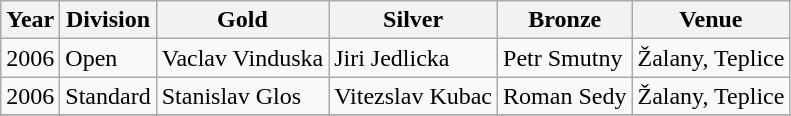<table class="wikitable sortable" style="text-align: left;">
<tr>
<th>Year</th>
<th>Division</th>
<th> Gold</th>
<th> Silver</th>
<th> Bronze</th>
<th>Venue</th>
</tr>
<tr>
<td>2006</td>
<td>Open</td>
<td> Vaclav Vinduska</td>
<td> Jiri Jedlicka</td>
<td> Petr Smutny</td>
<td>Žalany, Teplice</td>
</tr>
<tr>
<td>2006</td>
<td>Standard</td>
<td> Stanislav Glos</td>
<td> Vitezslav Kubac</td>
<td> Roman Sedy</td>
<td>Žalany, Teplice</td>
</tr>
<tr>
</tr>
</table>
